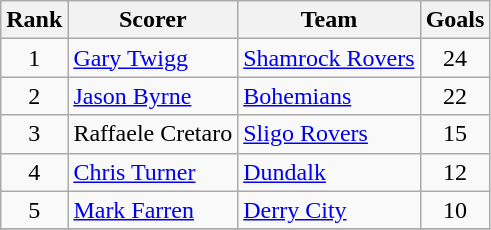<table class="wikitable">
<tr>
<th>Rank</th>
<th>Scorer</th>
<th>Team</th>
<th>Goals</th>
</tr>
<tr>
<td align=center>1</td>
<td> <a href='#'>Gary Twigg</a></td>
<td><a href='#'>Shamrock Rovers</a></td>
<td align=center>24</td>
</tr>
<tr>
<td align=center>2</td>
<td> <a href='#'>Jason Byrne</a></td>
<td><a href='#'>Bohemians</a></td>
<td align=center>22</td>
</tr>
<tr>
<td align=center>3</td>
<td> Raffaele Cretaro</td>
<td><a href='#'>Sligo Rovers</a></td>
<td align=center>15</td>
</tr>
<tr>
<td align=center>4</td>
<td> <a href='#'>Chris Turner</a></td>
<td><a href='#'>Dundalk</a></td>
<td align=center>12</td>
</tr>
<tr>
<td align=center>5</td>
<td> <a href='#'>Mark Farren</a></td>
<td><a href='#'>Derry City</a></td>
<td align=center>10</td>
</tr>
<tr>
</tr>
</table>
